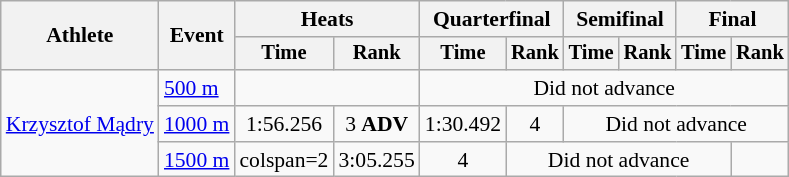<table class="wikitable" style="font-size:90%">
<tr>
<th rowspan=2>Athlete</th>
<th rowspan=2>Event</th>
<th colspan=2>Heats</th>
<th colspan=2>Quarterfinal</th>
<th colspan=2>Semifinal</th>
<th colspan=2>Final</th>
</tr>
<tr style="font-size:95%">
<th>Time</th>
<th>Rank</th>
<th>Time</th>
<th>Rank</th>
<th>Time</th>
<th>Rank</th>
<th>Time</th>
<th>Rank</th>
</tr>
<tr align=center>
<td align=left rowspan=3><a href='#'>Krzysztof Mądry</a></td>
<td align=left><a href='#'>500 m</a></td>
<td colspan=2></td>
<td colspan=6>Did not advance</td>
</tr>
<tr align=center>
<td align=left><a href='#'>1000 m</a></td>
<td>1:56.256</td>
<td>3 <strong>ADV</strong></td>
<td>1:30.492</td>
<td>4</td>
<td colspan=4>Did not advance</td>
</tr>
<tr align=center>
<td align=left><a href='#'>1500 m</a></td>
<td>colspan=2</td>
<td>3:05.255</td>
<td>4</td>
<td colspan=4>Did not advance</td>
</tr>
</table>
